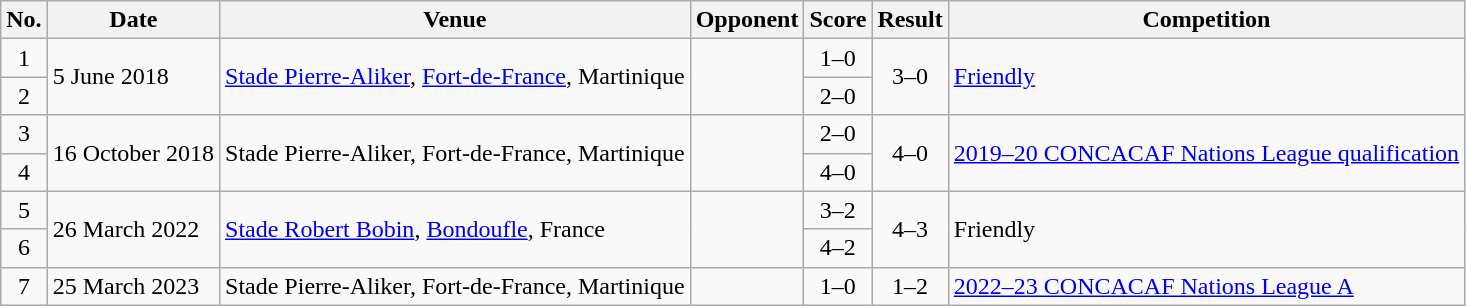<table class="wikitable sortable">
<tr>
<th scope="col">No.</th>
<th scope="col">Date</th>
<th scope="col">Venue</th>
<th scope="col">Opponent</th>
<th scope="col">Score</th>
<th scope="col">Result</th>
<th scope="col">Competition</th>
</tr>
<tr>
<td align="center">1</td>
<td rowspan="2">5 June 2018</td>
<td rowspan="2"><a href='#'>Stade Pierre-Aliker</a>, <a href='#'>Fort-de-France</a>, Martinique</td>
<td rowspan="2"></td>
<td align="center">1–0</td>
<td rowspan="2" align="center">3–0</td>
<td rowspan="2"><a href='#'>Friendly</a></td>
</tr>
<tr>
<td align="center">2</td>
<td align="center">2–0</td>
</tr>
<tr>
<td align="center">3</td>
<td rowspan="2">16 October 2018</td>
<td rowspan="2">Stade Pierre-Aliker, Fort-de-France, Martinique</td>
<td rowspan="2"></td>
<td align="center">2–0</td>
<td rowspan="2" align="center">4–0</td>
<td rowspan="2"><a href='#'>2019–20 CONCACAF Nations League qualification</a></td>
</tr>
<tr>
<td align="center">4</td>
<td align="center">4–0</td>
</tr>
<tr>
<td align="center">5</td>
<td rowspan="2">26 March 2022</td>
<td rowspan="2"><a href='#'>Stade Robert Bobin</a>, <a href='#'>Bondoufle</a>, France</td>
<td rowspan="2"></td>
<td align="center">3–2</td>
<td rowspan="2" align="center">4–3</td>
<td rowspan="2">Friendly</td>
</tr>
<tr>
<td align="center">6</td>
<td align="center">4–2</td>
</tr>
<tr>
<td align="center">7</td>
<td>25 March 2023</td>
<td>Stade Pierre-Aliker, Fort-de-France, Martinique</td>
<td></td>
<td align="center">1–0</td>
<td align="center">1–2</td>
<td><a href='#'>2022–23 CONCACAF Nations League A</a></td>
</tr>
</table>
